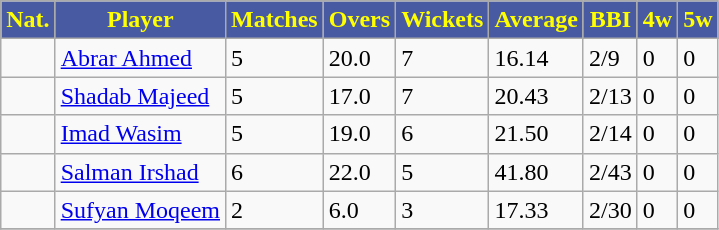<table class="wikitable sortable" style="font-size:100%">
<tr>
<th style="text-align:center; background:#485AA2; color:#FFFF00;">Nat.</th>
<th style="text-align:center; background:#485AA2; color:#FFFF00;">Player</th>
<th style="text-align:center; background:#485AA2; color:#FFFF00;">Matches</th>
<th style="text-align:center; background:#485AA2; color:#FFFF00;">Overs</th>
<th style="text-align:center; background:#485AA2; color:#FFFF00;">Wickets</th>
<th style="text-align:center; background:#485AA2; color:#FFFF00;">Average</th>
<th style="text-align:center; background:#485AA2; color:#FFFF00;">BBI</th>
<th style="text-align:center; background:#485AA2; color:#FFFF00;">4w</th>
<th style="text-align:center; background:#485AA2; color:#FFFF00;">5w</th>
</tr>
<tr>
<td></td>
<td><a href='#'>Abrar Ahmed</a></td>
<td>5</td>
<td>20.0</td>
<td>7</td>
<td>16.14</td>
<td>2/9</td>
<td>0</td>
<td>0</td>
</tr>
<tr>
<td></td>
<td><a href='#'>Shadab Majeed</a></td>
<td>5</td>
<td>17.0</td>
<td>7</td>
<td>20.43</td>
<td>2/13</td>
<td>0</td>
<td>0</td>
</tr>
<tr>
<td></td>
<td><a href='#'>Imad Wasim</a></td>
<td>5</td>
<td>19.0</td>
<td>6</td>
<td>21.50</td>
<td>2/14</td>
<td>0</td>
<td>0</td>
</tr>
<tr>
<td></td>
<td><a href='#'>Salman Irshad</a></td>
<td>6</td>
<td>22.0</td>
<td>5</td>
<td>41.80</td>
<td>2/43</td>
<td>0</td>
<td>0</td>
</tr>
<tr>
<td></td>
<td><a href='#'>Sufyan Moqeem</a></td>
<td>2</td>
<td>6.0</td>
<td>3</td>
<td>17.33</td>
<td>2/30</td>
<td>0</td>
<td>0</td>
</tr>
<tr>
</tr>
</table>
